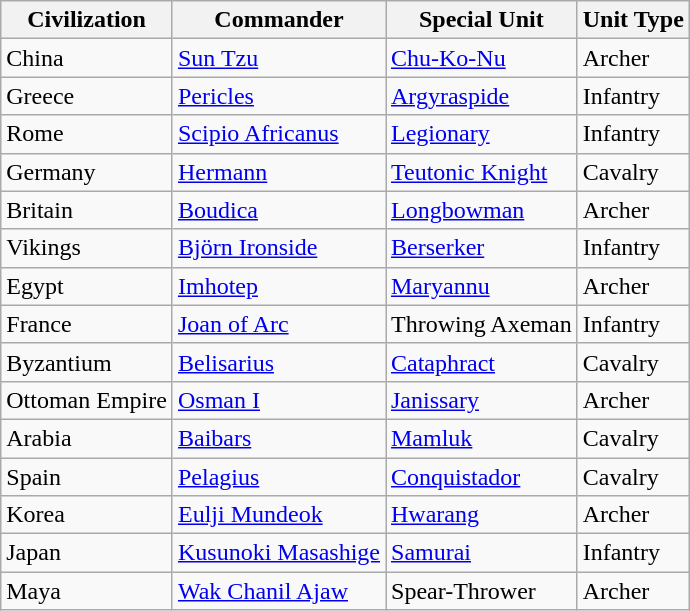<table class="wikitable">
<tr>
<th>Civilization</th>
<th>Commander</th>
<th>Special Unit</th>
<th>Unit Type</th>
</tr>
<tr>
<td>China</td>
<td><a href='#'>Sun Tzu</a></td>
<td><a href='#'>Chu-Ko-Nu</a></td>
<td>Archer</td>
</tr>
<tr>
<td>Greece</td>
<td><a href='#'>Pericles</a></td>
<td><a href='#'>Argyraspide</a></td>
<td>Infantry</td>
</tr>
<tr>
<td>Rome</td>
<td><a href='#'>Scipio Africanus</a></td>
<td><a href='#'>Legionary</a></td>
<td>Infantry</td>
</tr>
<tr>
<td>Germany</td>
<td><a href='#'>Hermann</a></td>
<td><a href='#'>Teutonic Knight</a></td>
<td>Cavalry</td>
</tr>
<tr>
<td>Britain</td>
<td><a href='#'>Boudica</a></td>
<td><a href='#'>Longbowman</a></td>
<td>Archer</td>
</tr>
<tr>
<td>Vikings</td>
<td><a href='#'>Björn Ironside</a></td>
<td><a href='#'>Berserker</a></td>
<td>Infantry</td>
</tr>
<tr>
<td>Egypt</td>
<td><a href='#'>Imhotep</a></td>
<td><a href='#'>Maryannu</a></td>
<td>Archer</td>
</tr>
<tr>
<td>France</td>
<td><a href='#'>Joan of Arc</a></td>
<td>Throwing Axeman</td>
<td>Infantry</td>
</tr>
<tr>
<td>Byzantium</td>
<td><a href='#'>Belisarius</a></td>
<td><a href='#'>Cataphract</a></td>
<td>Cavalry</td>
</tr>
<tr>
<td>Ottoman Empire</td>
<td><a href='#'>Osman I</a></td>
<td><a href='#'>Janissary</a></td>
<td>Archer</td>
</tr>
<tr>
<td>Arabia</td>
<td><a href='#'>Baibars</a></td>
<td><a href='#'>Mamluk</a></td>
<td>Cavalry</td>
</tr>
<tr>
<td>Spain</td>
<td><a href='#'>Pelagius</a></td>
<td><a href='#'>Conquistador</a></td>
<td>Cavalry</td>
</tr>
<tr>
<td>Korea</td>
<td><a href='#'>Eulji Mundeok</a></td>
<td><a href='#'>Hwarang</a></td>
<td>Archer</td>
</tr>
<tr>
<td>Japan</td>
<td><a href='#'>Kusunoki Masashige</a></td>
<td><a href='#'>Samurai</a></td>
<td>Infantry</td>
</tr>
<tr>
<td>Maya</td>
<td><a href='#'>Wak Chanil Ajaw</a></td>
<td>Spear-Thrower</td>
<td>Archer</td>
</tr>
</table>
